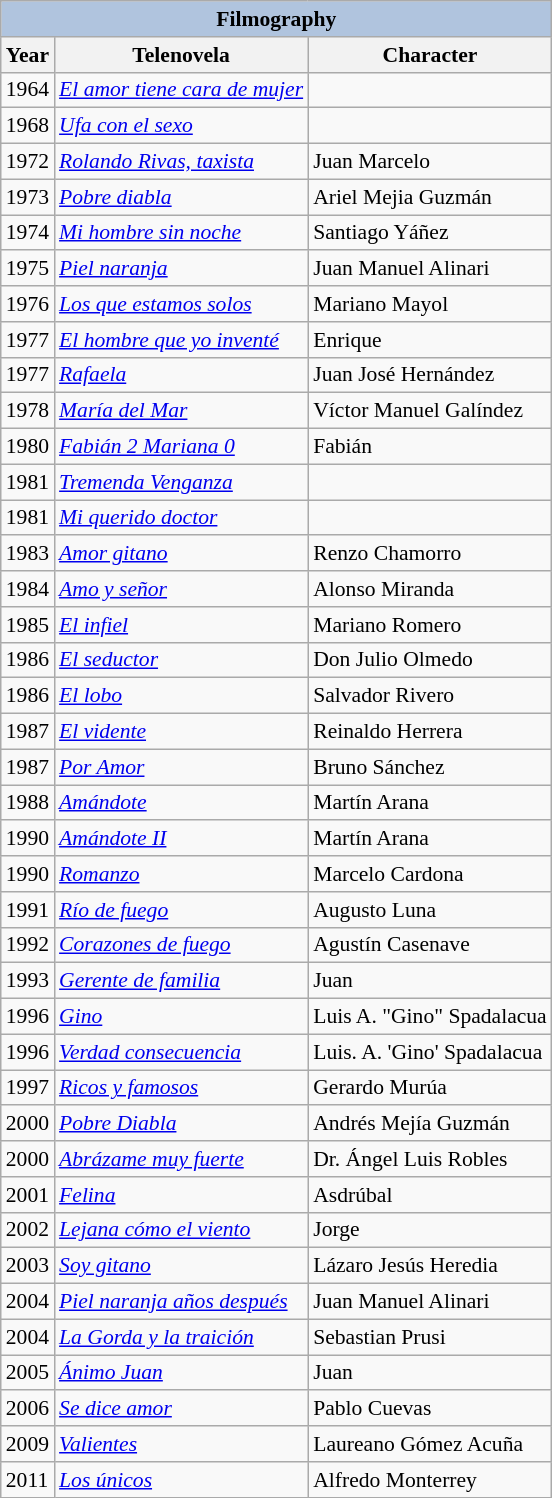<table class="wikitable" style="font-size: 90%;">
<tr>
<th colspan="4" style="background: LightSteelBlue;">Filmography</th>
</tr>
<tr>
<th>Year</th>
<th>Telenovela</th>
<th>Character</th>
</tr>
<tr>
<td>1964</td>
<td><em><a href='#'>El amor tiene cara de mujer</a></em></td>
<td></td>
</tr>
<tr>
<td>1968</td>
<td><em><a href='#'>Ufa con el sexo</a></em></td>
<td></td>
</tr>
<tr>
<td>1972</td>
<td><em><a href='#'>Rolando Rivas, taxista</a></em></td>
<td>Juan Marcelo</td>
</tr>
<tr>
<td>1973</td>
<td><em><a href='#'>Pobre diabla</a></em></td>
<td>Ariel Mejia Guzmán</td>
</tr>
<tr>
<td>1974</td>
<td><em><a href='#'>Mi hombre sin noche</a></em></td>
<td>Santiago Yáñez</td>
</tr>
<tr>
<td>1975</td>
<td><em><a href='#'>Piel naranja</a></em></td>
<td>Juan Manuel Alinari</td>
</tr>
<tr>
<td>1976</td>
<td><em><a href='#'>Los que estamos solos</a></em></td>
<td>Mariano Mayol</td>
</tr>
<tr>
<td>1977</td>
<td><em><a href='#'>El hombre que yo inventé</a></em></td>
<td>Enrique</td>
</tr>
<tr>
<td>1977</td>
<td><em><a href='#'>Rafaela</a></em></td>
<td>Juan José Hernández</td>
</tr>
<tr>
<td>1978</td>
<td><em><a href='#'>María del Mar</a></em></td>
<td>Víctor Manuel Galíndez</td>
</tr>
<tr>
<td>1980</td>
<td><em><a href='#'>Fabián 2 Mariana 0</a></em></td>
<td>Fabián</td>
</tr>
<tr>
<td>1981</td>
<td><em><a href='#'>Tremenda Venganza</a></em></td>
<td></td>
</tr>
<tr>
<td>1981</td>
<td><em><a href='#'>Mi querido doctor</a></em></td>
<td></td>
</tr>
<tr>
<td>1983</td>
<td><em><a href='#'>Amor gitano</a></em></td>
<td>Renzo Chamorro</td>
</tr>
<tr>
<td>1984</td>
<td><em><a href='#'>Amo y señor</a></em></td>
<td>Alonso Miranda</td>
</tr>
<tr>
<td>1985</td>
<td><em><a href='#'>El infiel</a></em></td>
<td>Mariano Romero</td>
</tr>
<tr>
<td>1986</td>
<td><em><a href='#'>El seductor</a></em></td>
<td>Don Julio Olmedo</td>
</tr>
<tr>
<td>1986</td>
<td><em><a href='#'>El lobo</a></em></td>
<td>Salvador Rivero</td>
</tr>
<tr>
<td>1987</td>
<td><em><a href='#'>El vidente</a></em></td>
<td>Reinaldo Herrera</td>
</tr>
<tr>
<td>1987</td>
<td><em><a href='#'>Por Amor</a></em></td>
<td>Bruno Sánchez</td>
</tr>
<tr>
<td>1988</td>
<td><em><a href='#'>Amándote</a></em></td>
<td>Martín Arana</td>
</tr>
<tr>
<td>1990</td>
<td><em><a href='#'>Amándote II</a></em></td>
<td>Martín Arana</td>
</tr>
<tr>
<td>1990</td>
<td><em><a href='#'>Romanzo</a></em></td>
<td>Marcelo Cardona</td>
</tr>
<tr>
<td>1991</td>
<td><em><a href='#'>Río de fuego</a></em></td>
<td>Augusto Luna</td>
</tr>
<tr>
<td>1992</td>
<td><em><a href='#'>Corazones de fuego</a></em></td>
<td>Agustín Casenave</td>
</tr>
<tr>
<td>1993</td>
<td><em><a href='#'>Gerente de familia</a></em></td>
<td>Juan</td>
</tr>
<tr>
<td>1996</td>
<td><em><a href='#'>Gino</a></em></td>
<td>Luis A. "Gino" Spadalacua</td>
</tr>
<tr>
<td>1996</td>
<td><em><a href='#'>Verdad consecuencia</a></em></td>
<td>Luis. A. 'Gino' Spadalacua</td>
</tr>
<tr>
<td>1997</td>
<td><em><a href='#'>Ricos y famosos</a></em></td>
<td>Gerardo Murúa</td>
</tr>
<tr>
<td>2000</td>
<td><em><a href='#'>Pobre Diabla</a></em></td>
<td>Andrés Mejía Guzmán</td>
</tr>
<tr>
<td>2000</td>
<td><em><a href='#'>Abrázame muy fuerte</a></em></td>
<td>Dr. Ángel Luis Robles</td>
</tr>
<tr>
<td>2001</td>
<td><em><a href='#'>Felina</a></em></td>
<td>Asdrúbal</td>
</tr>
<tr>
<td>2002</td>
<td><em><a href='#'>Lejana cómo el viento</a></em></td>
<td>Jorge</td>
</tr>
<tr>
<td>2003</td>
<td><em><a href='#'>Soy gitano</a></em></td>
<td>Lázaro Jesús Heredia</td>
</tr>
<tr>
<td>2004</td>
<td><em><a href='#'>Piel naranja años después</a></em></td>
<td>Juan Manuel Alinari</td>
</tr>
<tr>
<td>2004</td>
<td><em><a href='#'>La Gorda y la traición</a></em></td>
<td>Sebastian Prusi</td>
</tr>
<tr>
<td>2005</td>
<td><em><a href='#'>Ánimo Juan</a></em></td>
<td>Juan</td>
</tr>
<tr>
<td>2006</td>
<td><em><a href='#'>Se dice amor</a></em></td>
<td>Pablo Cuevas</td>
</tr>
<tr>
<td>2009</td>
<td><em><a href='#'>Valientes</a></em></td>
<td>Laureano Gómez Acuña</td>
</tr>
<tr>
<td>2011</td>
<td><em><a href='#'>Los únicos</a></em></td>
<td>Alfredo Monterrey</td>
</tr>
</table>
